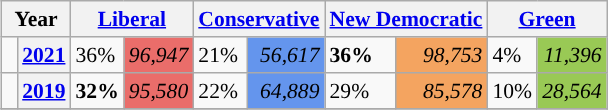<table class="wikitable" style="float:right; width:400; font-size:90%; margin-left:1em;">
<tr>
<th colspan="2" scope="col">Year</th>
<th colspan="2" scope="col"><a href='#'>Liberal</a></th>
<th colspan="2" scope="col"><a href='#'>Conservative</a></th>
<th colspan="2" scope="col"><a href='#'>New Democratic</a></th>
<th colspan="2" scope="col"><a href='#'>Green</a></th>
</tr>
<tr>
<td style="width: 0.25em; background-color: "></td>
<th><a href='#'>2021</a></th>
<td>36%</td>
<td style="text-align:right; background:#EA6D6A;"><em>96,947</em></td>
<td>21%</td>
<td style="text-align:right; background:#6495ED;"><em>56,617</em></td>
<td><strong>36%</strong></td>
<td style="text-align:right; background:#F4A460;"><em>98,753</em></td>
<td>4%</td>
<td style="text-align:right; background:#99C955;"><em>11,396</em></td>
</tr>
<tr>
<td style="width: 0.25em; background-color: "></td>
<th><a href='#'>2019</a></th>
<td><strong>32%</strong></td>
<td style="text-align:right; background:#EA6D6A;"><em>95,580</em></td>
<td>22%</td>
<td style="text-align:right; background:#6495ED;"><em>64,889</em></td>
<td>29%</td>
<td style="text-align:right; background:#F4A460;"><em>85,578</em></td>
<td>10%</td>
<td style="text-align:right; background:#99C955;"><em>28,564</em></td>
</tr>
<tr>
</tr>
</table>
